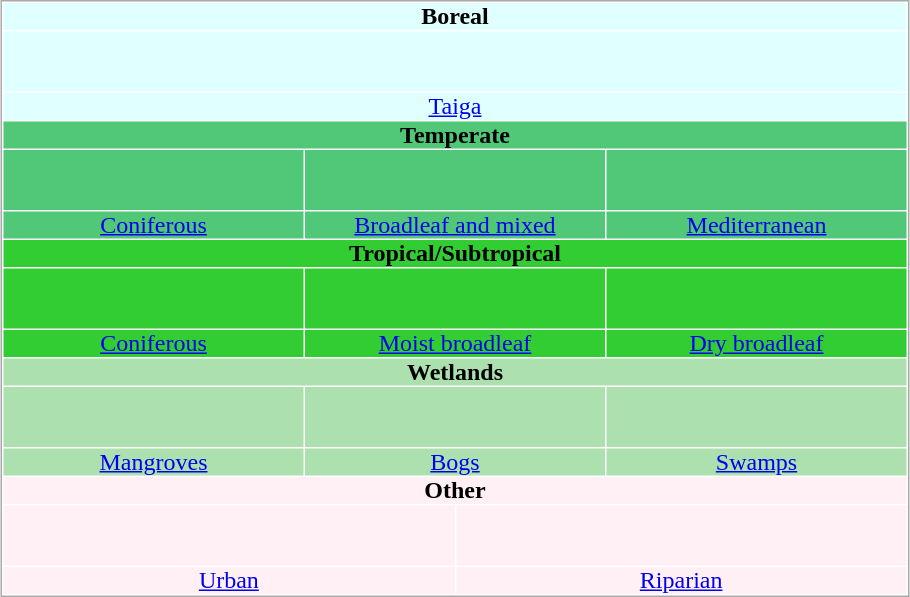<table cellpadding="0" cellspacing="1"  style="margin:auto; border:1px solid darkgrey;">
<tr style="background:#e0ffff; text-align:center;">
<th colspan="6">Boreal</th>
</tr>
<tr style="background:#e0ffff; text-align:center;">
<td colspan="6" style="height: 40px"></td>
</tr>
<tr style="background:#e0ffff; text-align:center;">
<td colspan="6"><a href='#'>Taiga</a></td>
</tr>
<tr style="background:#50c878; text-align:center;">
<th colspan="6">Temperate</th>
</tr>
<tr style="background:#50c878; text-align:center;">
<td colspan="2" style="width: 200px; height: 40px"></td>
<td colspan="2" style="width: 200px; height: 40px"></td>
<td colspan="2" style="width: 200px; height: 40px"></td>
</tr>
<tr style="background:#50c878; text-align:center;">
<td colspan="2"><a href='#'>Coniferous</a></td>
<td colspan="2"><a href='#'>Broadleaf and mixed</a></td>
<td colspan="2"><a href='#'>Mediterranean</a></td>
</tr>
<tr style="background:#32cd32; text-align:center;">
<th colspan="6">Tropical/Subtropical</th>
</tr>
<tr style="background:#32cd32; text-align:center;">
<td colspan="2" style="height: 40px"></td>
<td colspan="2" style="height: 40px"></td>
<td colspan="2" style="height: 40px"></td>
</tr>
<tr style="background:#32cd32; text-align:center;">
<td colspan="2"><a href='#'>Coniferous</a></td>
<td colspan="2"><a href='#'>Moist broadleaf</a></td>
<td colspan="2"><a href='#'>Dry broadleaf</a></td>
</tr>
<tr style="background:#ace1af; text-align:center;">
<th colspan="6">Wetlands</th>
</tr>
<tr style="background:#ace1af; text-align:center;">
<td colspan="2" style="height: 40px"></td>
<td colspan="2" style="height: 40px"></td>
<td colspan="2" style="height: 40px"></td>
</tr>
<tr style="background:#ace1af; text-align:center;">
<td colspan="2"><a href='#'>Mangroves</a></td>
<td colspan="2"><a href='#'>Bogs</a></td>
<td colspan="2"><a href='#'>Swamps</a></td>
</tr>
<tr style="background:#fff0f5; text-align:center;">
<th colspan="6">Other</th>
</tr>
<tr style="background:#fff0f5; text-align:center;">
<td colspan="3" style="height: 40px"></td>
<td colspan="3" style="height: 40px"></td>
</tr>
<tr style="background:#fff0f5; text-align:center;">
<td colspan="3"><a href='#'>Urban</a></td>
<td colspan="3"><a href='#'>Riparian</a></td>
</tr>
</table>
